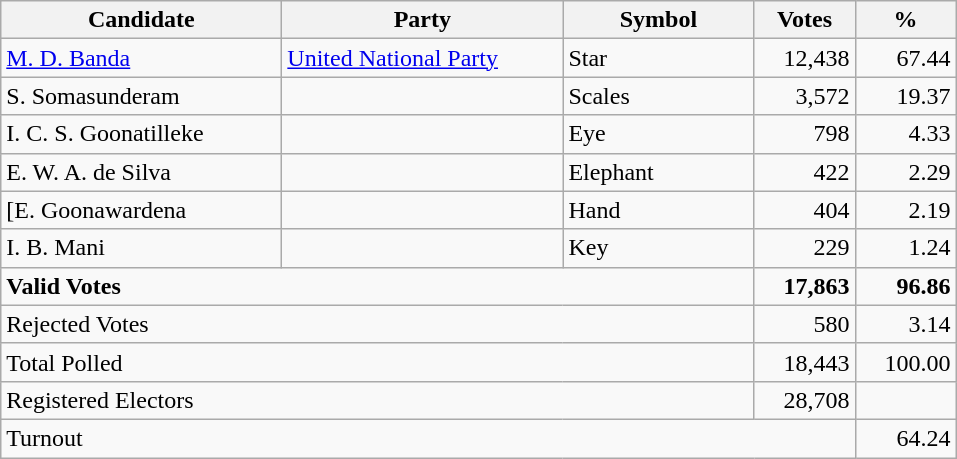<table class="wikitable" border="1" style="text-align:right;">
<tr>
<th align=left width="180">Candidate</th>
<th align=left width="180">Party</th>
<th align=left width="120">Symbol</th>
<th align=left width="60">Votes</th>
<th align=left width="60">%</th>
</tr>
<tr>
<td align=left><a href='#'>M. D. Banda</a></td>
<td align=left><a href='#'>United National Party</a></td>
<td align=left>Star</td>
<td align=right>12,438</td>
<td align=right>67.44</td>
</tr>
<tr>
<td align=left>S. Somasunderam</td>
<td align=left></td>
<td align=left>Scales</td>
<td align=right>3,572</td>
<td align=right>19.37</td>
</tr>
<tr>
<td align=left>I. C. S. Goonatilleke</td>
<td align=left></td>
<td align=left>Eye</td>
<td align=right>798</td>
<td align=right>4.33</td>
</tr>
<tr>
<td align=left>E. W. A. de Silva</td>
<td align=left></td>
<td align=left>Elephant</td>
<td align=right>422</td>
<td align=right>2.29</td>
</tr>
<tr>
<td align=left>[E. Goonawardena</td>
<td align=left></td>
<td align=left>Hand</td>
<td align=right>404</td>
<td align=right>2.19</td>
</tr>
<tr>
<td align=left>I. B. Mani</td>
<td align=left></td>
<td align=left>Key</td>
<td align=right>229</td>
<td align=right>1.24</td>
</tr>
<tr>
<td align=left colspan=3><strong>Valid Votes</strong></td>
<td align=right><strong>17,863</strong></td>
<td align=right><strong>96.86 </strong></td>
</tr>
<tr>
<td align=left colspan=3>Rejected Votes</td>
<td align=right>580</td>
<td align=right>3.14</td>
</tr>
<tr>
<td align=left colspan=3>Total Polled</td>
<td align=right>18,443</td>
<td align=right>100.00</td>
</tr>
<tr>
<td align=left colspan=3>Registered Electors</td>
<td align=right>28,708</td>
<td></td>
</tr>
<tr>
<td align=left colspan=4>Turnout</td>
<td align=right>64.24</td>
</tr>
</table>
